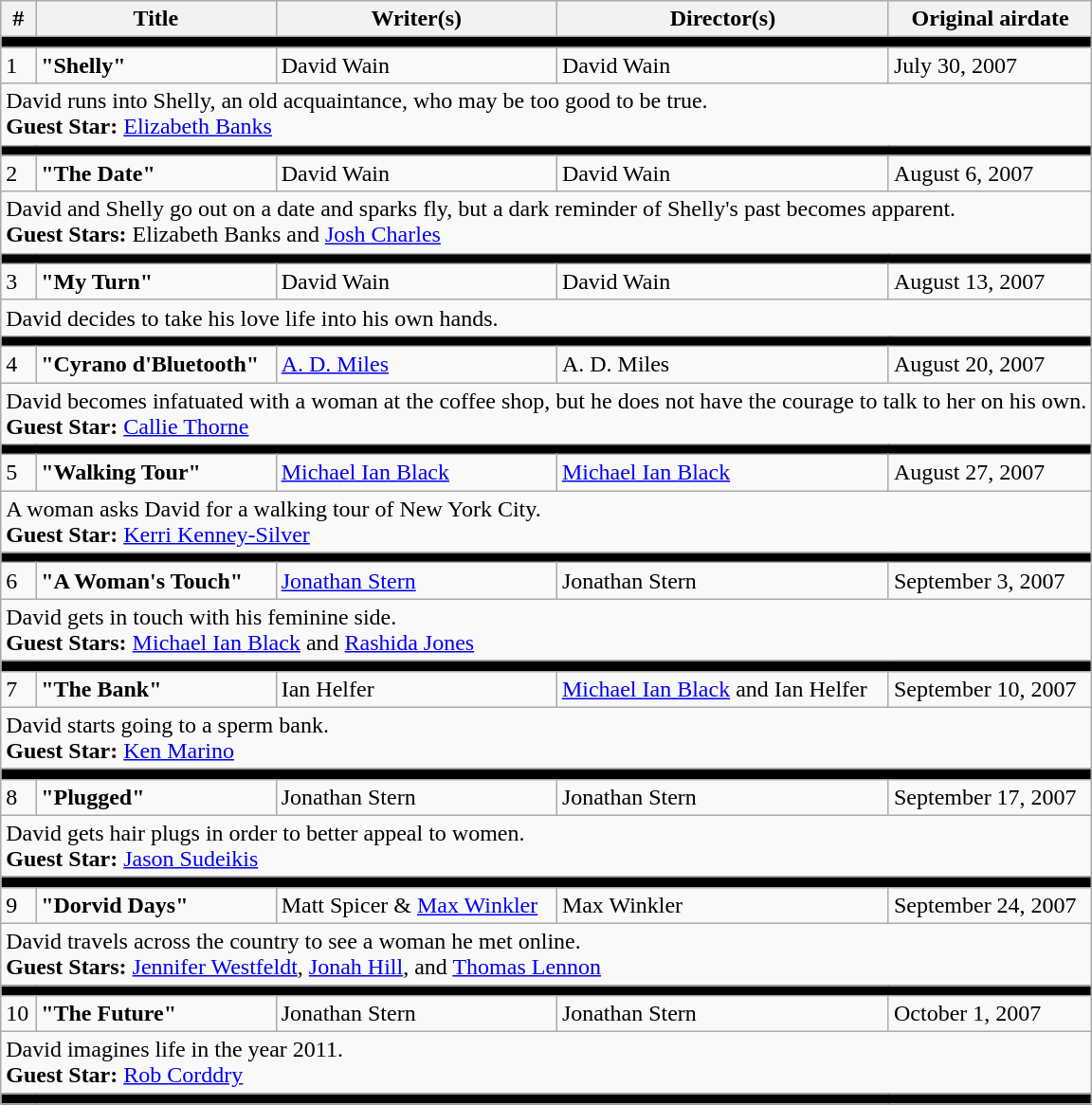<table class="wikitable">
<tr>
<th>#</th>
<th>Title</th>
<th>Writer(s)</th>
<th>Director(s)</th>
<th>Original airdate</th>
</tr>
<tr>
<td colspan="6" bgcolor="#000000"></td>
</tr>
<tr>
<td>1</td>
<td><strong>"Shelly"</strong></td>
<td>David Wain</td>
<td>David Wain</td>
<td>July 30, 2007</td>
</tr>
<tr>
<td colspan="6">David runs into Shelly, an old acquaintance, who may be too good to be true.<br><strong>Guest Star:</strong> <a href='#'>Elizabeth Banks</a></td>
</tr>
<tr>
<td colspan="6" bgcolor="#000000"></td>
</tr>
<tr>
<td>2</td>
<td><strong>"The Date"</strong></td>
<td>David Wain</td>
<td>David Wain</td>
<td>August 6, 2007</td>
</tr>
<tr>
<td colspan="6">David and Shelly go out on a date and sparks fly, but a dark reminder of Shelly's past becomes apparent.<br><strong>Guest Stars:</strong> Elizabeth Banks and <a href='#'>Josh Charles</a></td>
</tr>
<tr>
<td colspan="6" bgcolor="#000000"></td>
</tr>
<tr>
<td>3</td>
<td><strong>"My Turn"</strong></td>
<td>David Wain</td>
<td>David Wain</td>
<td>August 13, 2007</td>
</tr>
<tr>
<td colspan="6">David decides to take his love life into his own hands.</td>
</tr>
<tr>
<td colspan="6" bgcolor="#000000"></td>
</tr>
<tr>
<td>4</td>
<td><strong>"Cyrano d'Bluetooth"</strong></td>
<td><a href='#'>A. D. Miles</a></td>
<td>A. D. Miles</td>
<td>August 20, 2007</td>
</tr>
<tr>
<td colspan="6">David becomes infatuated with a woman at the coffee shop, but he does not have the courage to talk to her on his own.<br><strong>Guest Star:</strong> <a href='#'>Callie Thorne</a></td>
</tr>
<tr>
<td colspan="6" bgcolor="#000000"></td>
</tr>
<tr>
<td>5</td>
<td><strong>"Walking Tour"</strong></td>
<td><a href='#'>Michael Ian Black</a></td>
<td><a href='#'>Michael Ian Black</a></td>
<td>August 27, 2007</td>
</tr>
<tr>
<td colspan="6">A woman asks David for a walking tour of New York City.<br><strong>Guest Star:</strong> <a href='#'>Kerri Kenney-Silver</a></td>
</tr>
<tr>
<td colspan="6" bgcolor="#000000"></td>
</tr>
<tr>
<td>6</td>
<td><strong>"A Woman's Touch"</strong></td>
<td><a href='#'>Jonathan Stern</a></td>
<td>Jonathan Stern</td>
<td>September 3, 2007</td>
</tr>
<tr>
<td colspan="6">David gets in touch with his feminine side.<br><strong>Guest Stars:</strong> <a href='#'>Michael Ian Black</a> and <a href='#'>Rashida Jones</a></td>
</tr>
<tr>
<td colspan="6" bgcolor="#000000"></td>
</tr>
<tr>
<td>7</td>
<td><strong>"The Bank"</strong></td>
<td>Ian Helfer</td>
<td><a href='#'>Michael Ian Black</a> and Ian Helfer</td>
<td>September 10, 2007</td>
</tr>
<tr>
<td colspan="6">David starts going to a sperm bank.<br><strong>Guest Star:</strong> <a href='#'>Ken Marino</a></td>
</tr>
<tr>
<td colspan="6" bgcolor="#000000"></td>
</tr>
<tr>
<td>8</td>
<td><strong>"Plugged"</strong></td>
<td>Jonathan Stern</td>
<td>Jonathan Stern</td>
<td>September 17, 2007</td>
</tr>
<tr>
<td colspan="6">David gets hair plugs in order to better appeal to women.<br><strong>Guest Star:</strong> <a href='#'>Jason Sudeikis</a></td>
</tr>
<tr>
<td colspan="6" bgcolor="#000000"></td>
</tr>
<tr>
<td>9</td>
<td><strong>"Dorvid Days"</strong></td>
<td>Matt Spicer & <a href='#'>Max Winkler</a></td>
<td>Max Winkler</td>
<td>September 24, 2007</td>
</tr>
<tr>
<td colspan="6">David travels across the country to see a woman he met online.<br><strong>Guest Stars:</strong> <a href='#'>Jennifer Westfeldt</a>, <a href='#'>Jonah Hill</a>, and <a href='#'>Thomas Lennon</a></td>
</tr>
<tr>
<td colspan="6" bgcolor="#000000"></td>
</tr>
<tr>
<td>10</td>
<td><strong>"The Future"</strong></td>
<td>Jonathan Stern</td>
<td>Jonathan Stern</td>
<td>October 1, 2007</td>
</tr>
<tr>
<td colspan="6">David imagines life in the year 2011.<br><strong>Guest Star:</strong> <a href='#'>Rob Corddry</a></td>
</tr>
<tr>
<td colspan="6" bgcolor="#000000"></td>
</tr>
</table>
